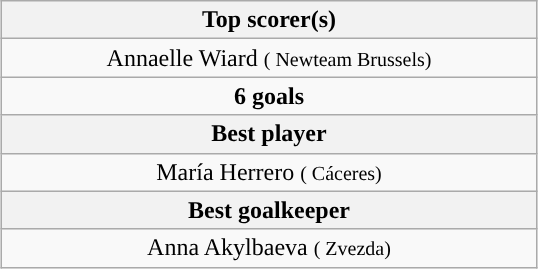<table class="wikitable" style="margin: 1em auto 1em auto;">
<tr>
<th width=350 colspan=3>Top scorer(s)</th>
</tr>
<tr align=center style="background:">
<td style="text-align:center;"> Annaelle Wiard <small>( Newteam Brussels)</small></td>
</tr>
<tr>
<td style="text-align:center;"><strong>6 goals</strong></td>
</tr>
<tr>
<th colspan=3>Best player</th>
</tr>
<tr>
<td style="text-align:center;"> María Herrero <small>( Cáceres)</small></td>
</tr>
<tr>
<th colspan=3>Best goalkeeper</th>
</tr>
<tr>
<td style="text-align:center;"> Anna Akylbaeva <small>( Zvezda)</small></td>
</tr>
</table>
